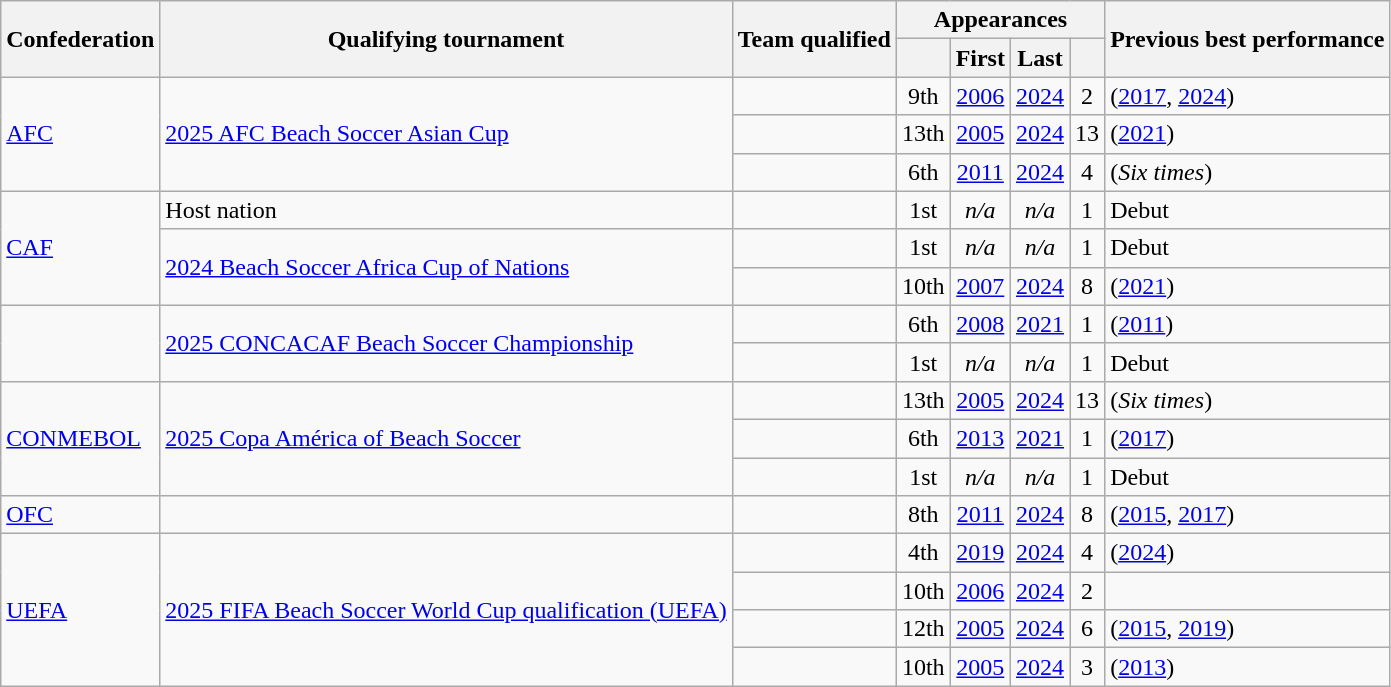<table class="wikitable sortable">
<tr>
<th rowspan=2>Confederation</th>
<th rowspan=2>Qualifying tournament</th>
<th rowspan=2>Team qualified</th>
<th colspan=4 data-sort-type="number">Appearances</th>
<th rowspan=2>Previous best performance</th>
</tr>
<tr>
<th></th>
<th>First</th>
<th>Last</th>
<th></th>
</tr>
<tr>
<td rowspan="3"><a href='#'>AFC</a> <br></td>
<td rowspan="3"><a href='#'>2025 AFC Beach Soccer Asian Cup</a></td>
<td></td>
<td align="center">9th</td>
<td align="center"><a href='#'>2006</a></td>
<td align="center"><a href='#'>2024</a></td>
<td align="center">2</td>
<td> (<a href='#'>2017</a>, <a href='#'>2024</a>)</td>
</tr>
<tr>
<td></td>
<td align="center">13th</td>
<td align="center"><a href='#'>2005</a></td>
<td align="center"><a href='#'>2024</a></td>
<td align="center">13</td>
<td {{nowrap> (<a href='#'>2021</a>)</td>
</tr>
<tr>
<td></td>
<td align="center">6th</td>
<td align="center"><a href='#'>2011</a></td>
<td align="center"><a href='#'>2024</a></td>
<td align="center">4</td>
<td> (<em>Six times</em>)</td>
</tr>
<tr>
<td rowspan=3""><a href='#'>CAF</a> <br></td>
<td>Host nation</td>
<td></td>
<td align="center">1st</td>
<td align="center"><em>n/a</em></td>
<td align="center"><em>n/a</em></td>
<td align="center">1</td>
<td>Debut</td>
</tr>
<tr>
<td rowspan="2"><a href='#'>2024 Beach Soccer Africa Cup of Nations</a></td>
<td></td>
<td align="center">1st</td>
<td align="center"><em>n/a</em></td>
<td align="center"><em>n/a</em></td>
<td align="center">1</td>
<td>Debut</td>
</tr>
<tr>
<td></td>
<td align="center">10th</td>
<td align="center"><a href='#'>2007</a></td>
<td align="center"><a href='#'>2024</a></td>
<td align="center">8</td>
<td> (<a href='#'>2021</a>)</td>
</tr>
<tr>
<td rowspan="2"><br></td>
<td rowspan="2"><a href='#'>2025 CONCACAF Beach Soccer Championship</a></td>
<td></td>
<td align="center">6th</td>
<td align="center"><a href='#'>2008</a></td>
<td align="center"><a href='#'>2021</a></td>
<td align="center">1</td>
<td> (<a href='#'>2011</a>)</td>
</tr>
<tr>
<td></td>
<td align="center">1st</td>
<td align="center"><em>n/a</em></td>
<td align="center"><em>n/a</em></td>
<td align="center">1</td>
<td>Debut</td>
</tr>
<tr>
<td rowspan="3"><a href='#'>CONMEBOL</a> <br></td>
<td rowspan="3"><a href='#'>2025 Copa América of Beach Soccer</a></td>
<td></td>
<td align="center">13th</td>
<td align="center"><a href='#'>2005</a></td>
<td align="center"><a href='#'>2024</a></td>
<td align="center">13</td>
<td> (<em>Six times</em>)</td>
</tr>
<tr>
<td></td>
<td align="center">6th</td>
<td align="center"><a href='#'>2013</a></td>
<td align="center"><a href='#'>2021</a></td>
<td align="center">1</td>
<td> (<a href='#'>2017</a>)</td>
</tr>
<tr>
<td></td>
<td align="center">1st</td>
<td align="center"><em>n/a</em></td>
<td align="center"><em>n/a</em></td>
<td align="center">1</td>
<td>Debut</td>
</tr>
<tr>
<td><a href='#'>OFC</a> <br></td>
<td></td>
<td></td>
<td align="center">8th</td>
<td align="center"><a href='#'>2011</a></td>
<td align="center"><a href='#'>2024</a></td>
<td align="center">8</td>
<td> (<a href='#'>2015</a>, <a href='#'>2017</a>)</td>
</tr>
<tr>
<td rowspan="4"><a href='#'>UEFA</a> <br></td>
<td rowspan="4"><a href='#'>2025 FIFA Beach Soccer World Cup qualification (UEFA)</a></td>
<td></td>
<td align="center">4th</td>
<td align="center"><a href='#'>2019</a></td>
<td align="center"><a href='#'>2024</a></td>
<td align="center">4</td>
<td> (<a href='#'>2024</a>)</td>
</tr>
<tr>
<td></td>
<td align="center">10th</td>
<td align="center"><a href='#'>2006</a></td>
<td align="center"><a href='#'>2024</a></td>
<td align="center">2</td>
<td></td>
</tr>
<tr>
<td></td>
<td align="center">12th</td>
<td align="center"><a href='#'>2005</a></td>
<td align="center"><a href='#'>2024</a></td>
<td align="center">6</td>
<td> (<a href='#'>2015</a>, <a href='#'>2019</a>)</td>
</tr>
<tr>
<td></td>
<td align="center">10th</td>
<td align="center"><a href='#'>2005</a></td>
<td align="center"><a href='#'>2024</a></td>
<td align="center">3</td>
<td> (<a href='#'>2013</a>)</td>
</tr>
</table>
